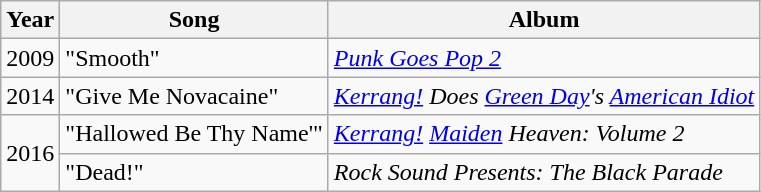<table class="wikitable">
<tr>
<th>Year</th>
<th>Song</th>
<th>Album</th>
</tr>
<tr>
<td>2009</td>
<td>"Smooth"</td>
<td><em><a href='#'>Punk Goes Pop 2</a></em></td>
</tr>
<tr>
<td>2014</td>
<td>"Give Me Novacaine"</td>
<td><em><a href='#'>Kerrang!</a> Does <a href='#'>Green Day</a>'s <a href='#'>American Idiot</a></em></td>
</tr>
<tr>
<td rowspan="2">2016</td>
<td>"Hallowed Be Thy Name'"</td>
<td><em><a href='#'>Kerrang!</a> <a href='#'>Maiden</a> Heaven: Volume 2</em></td>
</tr>
<tr>
<td>"Dead!"</td>
<td><em>Rock Sound Presents: The Black Parade</em></td>
</tr>
</table>
